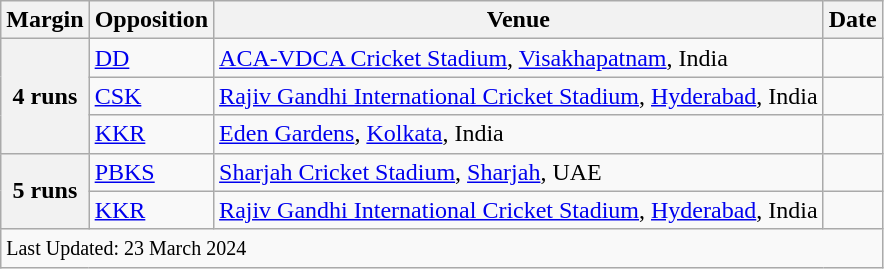<table class="wikitable">
<tr>
<th>Margin</th>
<th>Opposition</th>
<th>Venue</th>
<th>Date</th>
</tr>
<tr>
<th rowspan=3>4 runs</th>
<td><a href='#'>DD</a></td>
<td><a href='#'>ACA-VDCA Cricket Stadium</a>, <a href='#'>Visakhapatnam</a>, India</td>
<td></td>
</tr>
<tr>
<td><a href='#'>CSK</a></td>
<td><a href='#'>Rajiv Gandhi International Cricket Stadium</a>, <a href='#'>Hyderabad</a>, India</td>
<td></td>
</tr>
<tr>
<td><a href='#'>KKR</a></td>
<td><a href='#'>Eden Gardens</a>, <a href='#'>Kolkata</a>, India</td>
<td></td>
</tr>
<tr>
<th rowspan=2>5 runs</th>
<td><a href='#'>PBKS</a></td>
<td><a href='#'>Sharjah Cricket Stadium</a>, <a href='#'>Sharjah</a>, UAE</td>
<td></td>
</tr>
<tr>
<td><a href='#'>KKR</a></td>
<td><a href='#'>Rajiv Gandhi International Cricket Stadium</a>, <a href='#'>Hyderabad</a>, India</td>
<td></td>
</tr>
<tr class=sortbottom>
<td colspan=4><small>Last Updated: 23 March 2024</small></td>
</tr>
</table>
